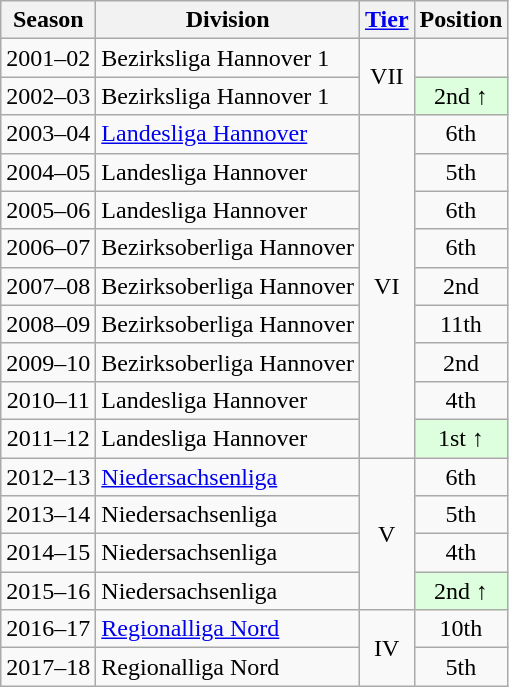<table class="wikitable">
<tr>
<th>Season</th>
<th>Division</th>
<th><a href='#'>Tier</a></th>
<th>Position</th>
</tr>
<tr align="center">
<td>2001–02</td>
<td align="left">Bezirksliga Hannover 1</td>
<td rowspan=2>VII</td>
<td></td>
</tr>
<tr align="center">
<td>2002–03</td>
<td align="left">Bezirksliga Hannover 1</td>
<td style="background:#ddffdd">2nd ↑</td>
</tr>
<tr align="center">
<td>2003–04</td>
<td align="left"><a href='#'>Landesliga Hannover</a></td>
<td rowspan=9>VI</td>
<td>6th</td>
</tr>
<tr align="center">
<td>2004–05</td>
<td align="left">Landesliga Hannover</td>
<td>5th</td>
</tr>
<tr align="center">
<td>2005–06</td>
<td align="left">Landesliga Hannover</td>
<td>6th</td>
</tr>
<tr align="center">
<td>2006–07</td>
<td align="left">Bezirksoberliga Hannover</td>
<td>6th</td>
</tr>
<tr align="center">
<td>2007–08</td>
<td align="left">Bezirksoberliga Hannover</td>
<td>2nd</td>
</tr>
<tr align="center">
<td>2008–09</td>
<td align="left">Bezirksoberliga Hannover</td>
<td>11th</td>
</tr>
<tr align="center">
<td>2009–10</td>
<td align="left">Bezirksoberliga Hannover</td>
<td>2nd</td>
</tr>
<tr align="center">
<td>2010–11</td>
<td align="left">Landesliga Hannover</td>
<td>4th</td>
</tr>
<tr align="center">
<td>2011–12</td>
<td align="left">Landesliga Hannover</td>
<td style="background:#ddffdd">1st ↑</td>
</tr>
<tr align="center">
<td>2012–13</td>
<td align="left"><a href='#'>Niedersachsenliga</a></td>
<td rowspan=4>V</td>
<td>6th</td>
</tr>
<tr align="center">
<td>2013–14</td>
<td align="left">Niedersachsenliga</td>
<td>5th</td>
</tr>
<tr align="center">
<td>2014–15</td>
<td align="left">Niedersachsenliga</td>
<td>4th</td>
</tr>
<tr align="center">
<td>2015–16</td>
<td align="left">Niedersachsenliga</td>
<td style="background:#ddffdd">2nd ↑</td>
</tr>
<tr align="center">
<td>2016–17</td>
<td align="left"><a href='#'>Regionalliga Nord</a></td>
<td rowspan=2>IV</td>
<td>10th</td>
</tr>
<tr align="center">
<td>2017–18</td>
<td align="left">Regionalliga Nord</td>
<td>5th</td>
</tr>
</table>
